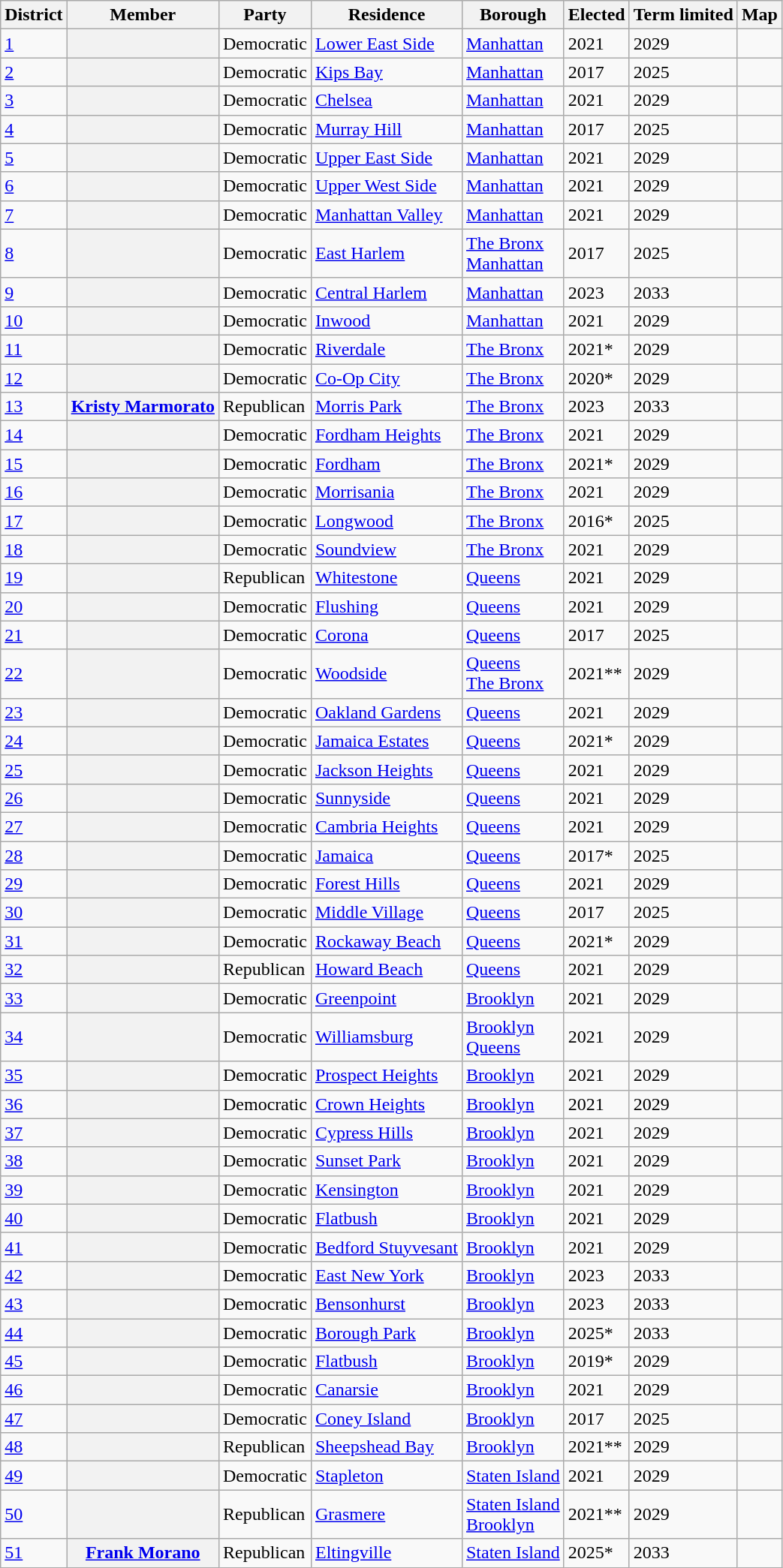<table class="wikitable sortable plainrowheaders">
<tr>
<th scope="col">District</th>
<th scope="col">Member</th>
<th scope="col">Party</th>
<th scope="col">Residence</th>
<th scope="col">Borough</th>
<th scope="col">Elected</th>
<th scope="col">Term limited</th>
<th scope="col">Map</th>
</tr>
<tr>
<td><a href='#'>1</a></td>
<th scope="row"></th>
<td>Democratic</td>
<td><a href='#'>Lower East Side</a></td>
<td><a href='#'>Manhattan</a></td>
<td>2021</td>
<td>2029</td>
<td></td>
</tr>
<tr>
<td><a href='#'>2</a></td>
<th scope="row"></th>
<td>Democratic</td>
<td><a href='#'>Kips Bay</a></td>
<td><a href='#'>Manhattan</a></td>
<td>2017</td>
<td>2025</td>
<td></td>
</tr>
<tr>
<td><a href='#'>3</a></td>
<th scope="row"></th>
<td>Democratic</td>
<td><a href='#'>Chelsea</a></td>
<td><a href='#'>Manhattan</a></td>
<td>2021</td>
<td>2029</td>
<td></td>
</tr>
<tr>
<td><a href='#'>4</a></td>
<th scope="row"></th>
<td>Democratic</td>
<td><a href='#'>Murray Hill</a></td>
<td><a href='#'>Manhattan</a></td>
<td>2017</td>
<td>2025</td>
<td></td>
</tr>
<tr>
<td><a href='#'>5</a></td>
<th scope="row"></th>
<td>Democratic</td>
<td><a href='#'>Upper East Side</a></td>
<td><a href='#'>Manhattan</a></td>
<td>2021</td>
<td>2029</td>
<td></td>
</tr>
<tr>
<td><a href='#'>6</a></td>
<th scope="row"></th>
<td>Democratic</td>
<td><a href='#'>Upper West Side</a></td>
<td><a href='#'>Manhattan</a></td>
<td>2021</td>
<td>2029</td>
<td></td>
</tr>
<tr>
<td><a href='#'>7</a></td>
<th scope="row"></th>
<td>Democratic</td>
<td><a href='#'>Manhattan Valley</a></td>
<td><a href='#'>Manhattan</a></td>
<td>2021</td>
<td>2029</td>
<td></td>
</tr>
<tr>
<td><a href='#'>8</a></td>
<th scope="row"></th>
<td>Democratic</td>
<td><a href='#'>East Harlem</a></td>
<td><a href='#'>The Bronx</a><br><a href='#'>Manhattan</a></td>
<td>2017</td>
<td>2025</td>
<td></td>
</tr>
<tr>
<td><a href='#'>9</a></td>
<th scope="row"></th>
<td>Democratic</td>
<td><a href='#'>Central Harlem</a></td>
<td><a href='#'>Manhattan</a></td>
<td>2023</td>
<td>2033</td>
<td></td>
</tr>
<tr>
<td><a href='#'>10</a></td>
<th scope="row"></th>
<td>Democratic</td>
<td><a href='#'>Inwood</a></td>
<td><a href='#'>Manhattan</a></td>
<td>2021</td>
<td>2029</td>
<td></td>
</tr>
<tr>
<td><a href='#'>11</a></td>
<th scope="row"></th>
<td>Democratic</td>
<td><a href='#'>Riverdale</a></td>
<td><a href='#'>The Bronx</a></td>
<td>2021*</td>
<td>2029</td>
<td></td>
</tr>
<tr>
<td><a href='#'>12</a></td>
<th scope="row"></th>
<td>Democratic</td>
<td><a href='#'>Co-Op City</a></td>
<td><a href='#'>The Bronx</a></td>
<td>2020*</td>
<td>2029</td>
<td></td>
</tr>
<tr>
<td><a href='#'>13</a></td>
<th scope="row"><a href='#'>Kristy Marmorato</a></th>
<td>Republican</td>
<td><a href='#'>Morris Park</a></td>
<td><a href='#'>The Bronx</a></td>
<td>2023</td>
<td>2033</td>
<td></td>
</tr>
<tr>
<td><a href='#'>14</a></td>
<th scope="row"></th>
<td>Democratic</td>
<td><a href='#'>Fordham Heights</a></td>
<td><a href='#'>The Bronx</a></td>
<td>2021</td>
<td>2029</td>
<td></td>
</tr>
<tr>
<td><a href='#'>15</a></td>
<th scope="row"></th>
<td>Democratic</td>
<td><a href='#'>Fordham</a></td>
<td><a href='#'>The Bronx</a></td>
<td>2021*</td>
<td>2029</td>
<td></td>
</tr>
<tr>
<td><a href='#'>16</a></td>
<th scope="row"></th>
<td>Democratic</td>
<td><a href='#'>Morrisania</a></td>
<td><a href='#'>The Bronx</a></td>
<td>2021</td>
<td>2029</td>
<td></td>
</tr>
<tr>
<td><a href='#'>17</a></td>
<th scope="row"></th>
<td>Democratic</td>
<td><a href='#'>Longwood</a></td>
<td><a href='#'>The Bronx</a></td>
<td>2016*</td>
<td>2025</td>
<td></td>
</tr>
<tr>
<td><a href='#'>18</a></td>
<th scope="row"></th>
<td>Democratic</td>
<td><a href='#'>Soundview</a></td>
<td><a href='#'>The Bronx</a></td>
<td>2021</td>
<td>2029</td>
<td></td>
</tr>
<tr>
<td><a href='#'>19</a></td>
<th scope="row"></th>
<td>Republican</td>
<td><a href='#'>Whitestone</a></td>
<td><a href='#'>Queens</a></td>
<td>2021</td>
<td>2029</td>
<td></td>
</tr>
<tr>
<td><a href='#'>20</a></td>
<th scope="row"></th>
<td>Democratic</td>
<td><a href='#'>Flushing</a></td>
<td><a href='#'>Queens</a></td>
<td>2021</td>
<td>2029</td>
<td></td>
</tr>
<tr>
<td><a href='#'>21</a></td>
<th scope="row"></th>
<td>Democratic</td>
<td><a href='#'>Corona</a></td>
<td><a href='#'>Queens</a></td>
<td>2017</td>
<td>2025</td>
<td></td>
</tr>
<tr>
<td><a href='#'>22</a></td>
<th scope="row"></th>
<td>Democratic</td>
<td><a href='#'>Woodside</a></td>
<td><a href='#'>Queens</a><br><a href='#'>The Bronx</a></td>
<td>2021**</td>
<td>2029</td>
<td></td>
</tr>
<tr>
<td><a href='#'>23</a></td>
<th scope="row"></th>
<td>Democratic</td>
<td><a href='#'>Oakland Gardens</a></td>
<td><a href='#'>Queens</a></td>
<td>2021</td>
<td>2029</td>
<td></td>
</tr>
<tr>
<td><a href='#'>24</a></td>
<th scope="row"></th>
<td>Democratic</td>
<td><a href='#'>Jamaica Estates</a></td>
<td><a href='#'>Queens</a></td>
<td>2021*</td>
<td>2029</td>
<td></td>
</tr>
<tr>
<td><a href='#'>25</a></td>
<th scope="row"></th>
<td>Democratic</td>
<td><a href='#'>Jackson Heights</a></td>
<td><a href='#'>Queens</a></td>
<td>2021</td>
<td>2029</td>
<td></td>
</tr>
<tr>
<td><a href='#'>26</a></td>
<th scope="row"></th>
<td>Democratic</td>
<td><a href='#'>Sunnyside</a></td>
<td><a href='#'>Queens</a></td>
<td>2021</td>
<td>2029</td>
<td></td>
</tr>
<tr>
<td><a href='#'>27</a></td>
<th scope="row"></th>
<td>Democratic</td>
<td><a href='#'>Cambria Heights</a></td>
<td><a href='#'>Queens</a></td>
<td>2021</td>
<td>2029</td>
<td></td>
</tr>
<tr>
<td><a href='#'>28</a></td>
<th scope="row"></th>
<td>Democratic</td>
<td><a href='#'>Jamaica</a></td>
<td><a href='#'>Queens</a></td>
<td>2017*</td>
<td>2025</td>
<td></td>
</tr>
<tr>
<td><a href='#'>29</a></td>
<th scope="row"></th>
<td>Democratic</td>
<td><a href='#'>Forest Hills</a></td>
<td><a href='#'>Queens</a></td>
<td>2021</td>
<td>2029</td>
<td></td>
</tr>
<tr>
<td><a href='#'>30</a></td>
<th scope="row"></th>
<td>Democratic</td>
<td><a href='#'>Middle Village</a></td>
<td><a href='#'>Queens</a></td>
<td>2017</td>
<td>2025</td>
<td></td>
</tr>
<tr>
<td><a href='#'>31</a></td>
<th scope="row"></th>
<td>Democratic</td>
<td><a href='#'>Rockaway Beach</a></td>
<td><a href='#'>Queens</a></td>
<td>2021*</td>
<td>2029</td>
<td></td>
</tr>
<tr>
<td><a href='#'>32</a></td>
<th scope="row"></th>
<td>Republican</td>
<td><a href='#'>Howard Beach</a></td>
<td><a href='#'>Queens</a></td>
<td>2021</td>
<td>2029</td>
<td></td>
</tr>
<tr>
<td><a href='#'>33</a></td>
<th scope="row"></th>
<td>Democratic</td>
<td><a href='#'>Greenpoint</a></td>
<td><a href='#'>Brooklyn</a></td>
<td>2021</td>
<td>2029</td>
<td></td>
</tr>
<tr>
<td><a href='#'>34</a></td>
<th scope="row"></th>
<td>Democratic</td>
<td><a href='#'>Williamsburg</a></td>
<td><a href='#'>Brooklyn</a><br><a href='#'>Queens</a></td>
<td>2021</td>
<td>2029</td>
<td></td>
</tr>
<tr>
<td><a href='#'>35</a></td>
<th scope="row"></th>
<td>Democratic</td>
<td><a href='#'>Prospect Heights</a></td>
<td><a href='#'>Brooklyn</a></td>
<td>2021</td>
<td>2029</td>
<td></td>
</tr>
<tr>
<td><a href='#'>36</a></td>
<th scope="row"></th>
<td>Democratic</td>
<td><a href='#'>Crown Heights</a></td>
<td><a href='#'>Brooklyn</a></td>
<td>2021</td>
<td>2029</td>
<td></td>
</tr>
<tr>
<td><a href='#'>37</a></td>
<th scope="row"></th>
<td>Democratic</td>
<td><a href='#'>Cypress Hills</a></td>
<td><a href='#'>Brooklyn</a></td>
<td>2021</td>
<td>2029</td>
<td></td>
</tr>
<tr>
<td><a href='#'>38</a></td>
<th scope="row"></th>
<td>Democratic</td>
<td><a href='#'>Sunset Park</a></td>
<td><a href='#'>Brooklyn</a></td>
<td>2021</td>
<td>2029</td>
<td></td>
</tr>
<tr>
<td><a href='#'>39</a></td>
<th scope="row"></th>
<td>Democratic</td>
<td><a href='#'>Kensington</a></td>
<td><a href='#'>Brooklyn</a></td>
<td>2021</td>
<td>2029</td>
<td></td>
</tr>
<tr>
<td><a href='#'>40</a></td>
<th scope="row"></th>
<td>Democratic</td>
<td><a href='#'>Flatbush</a></td>
<td><a href='#'>Brooklyn</a></td>
<td>2021</td>
<td>2029</td>
<td></td>
</tr>
<tr>
<td><a href='#'>41</a></td>
<th scope="row"></th>
<td>Democratic</td>
<td><a href='#'>Bedford Stuyvesant</a></td>
<td><a href='#'>Brooklyn</a></td>
<td>2021</td>
<td>2029</td>
<td></td>
</tr>
<tr>
<td><a href='#'>42</a></td>
<th scope="row"></th>
<td>Democratic</td>
<td><a href='#'>East New York</a></td>
<td><a href='#'>Brooklyn</a></td>
<td>2023</td>
<td>2033</td>
<td></td>
</tr>
<tr>
<td><a href='#'>43</a></td>
<th scope="row"></th>
<td>Democratic</td>
<td><a href='#'>Bensonhurst</a></td>
<td><a href='#'>Brooklyn</a></td>
<td>2023</td>
<td>2033</td>
<td></td>
</tr>
<tr>
<td><a href='#'>44</a></td>
<th scope="row"></th>
<td>Democratic</td>
<td><a href='#'>Borough Park</a></td>
<td><a href='#'>Brooklyn</a></td>
<td>2025*</td>
<td>2033</td>
<td></td>
</tr>
<tr>
<td><a href='#'>45</a></td>
<th scope="row"></th>
<td>Democratic</td>
<td><a href='#'>Flatbush</a></td>
<td><a href='#'>Brooklyn</a></td>
<td>2019*</td>
<td>2029</td>
<td></td>
</tr>
<tr>
<td><a href='#'>46</a></td>
<th scope="row"></th>
<td>Democratic</td>
<td><a href='#'>Canarsie</a></td>
<td><a href='#'>Brooklyn</a></td>
<td>2021</td>
<td>2029</td>
<td></td>
</tr>
<tr>
<td><a href='#'>47</a></td>
<th scope="row"></th>
<td>Democratic</td>
<td><a href='#'>Coney Island</a></td>
<td><a href='#'>Brooklyn</a></td>
<td>2017</td>
<td>2025</td>
<td></td>
</tr>
<tr>
<td><a href='#'>48</a></td>
<th scope="row"></th>
<td>Republican</td>
<td><a href='#'>Sheepshead Bay</a></td>
<td><a href='#'>Brooklyn</a></td>
<td>2021**</td>
<td>2029</td>
<td></td>
</tr>
<tr>
<td><a href='#'>49</a></td>
<th scope="row"></th>
<td>Democratic</td>
<td><a href='#'>Stapleton</a></td>
<td><a href='#'>Staten Island</a></td>
<td>2021</td>
<td>2029</td>
<td></td>
</tr>
<tr>
<td><a href='#'>50</a></td>
<th scope="row"></th>
<td>Republican</td>
<td><a href='#'>Grasmere</a></td>
<td><a href='#'>Staten Island</a><br><a href='#'>Brooklyn</a></td>
<td>2021**</td>
<td>2029</td>
<td></td>
</tr>
<tr>
<td><a href='#'>51</a></td>
<th scope="row"><a href='#'>Frank Morano</a></th>
<td>Republican</td>
<td><a href='#'>Eltingville</a></td>
<td><a href='#'>Staten Island</a></td>
<td>2025*</td>
<td>2033</td>
<td></td>
</tr>
</table>
